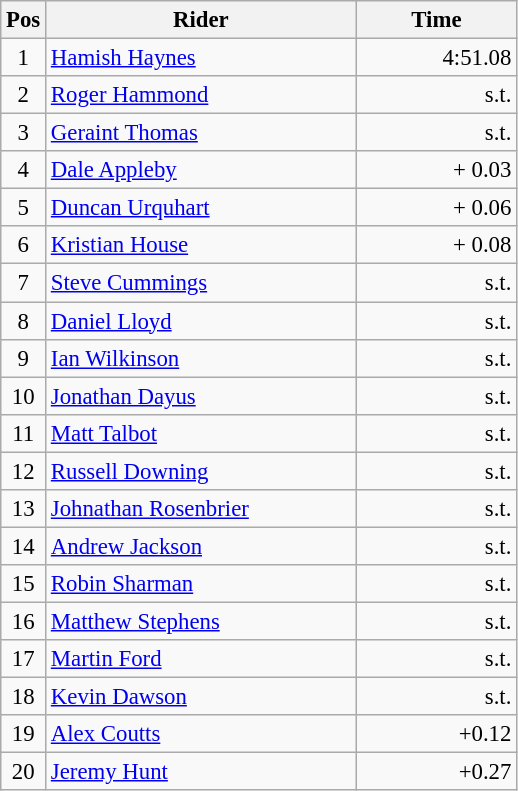<table class="wikitable" style="font-size: 95%; border-collapse: collapse;">
<tr>
<th align="center" width="20"><strong>Pos</strong></th>
<th align="center" width="200"><strong>Rider</strong></th>
<th align="center" width="100"><strong>Time</strong></th>
</tr>
<tr>
<td align=center>1</td>
<td><a href='#'>Hamish Haynes</a></td>
<td align=right>4:51.08</td>
</tr>
<tr>
<td align=center>2</td>
<td><a href='#'>Roger Hammond</a></td>
<td align=right>s.t.</td>
</tr>
<tr>
<td align=center>3</td>
<td><a href='#'>Geraint Thomas</a></td>
<td align=right>s.t.</td>
</tr>
<tr>
<td align=center>4</td>
<td><a href='#'>Dale Appleby</a></td>
<td align=right>+ 0.03</td>
</tr>
<tr>
<td align=center>5</td>
<td><a href='#'>Duncan Urquhart</a></td>
<td align=right>+ 0.06</td>
</tr>
<tr>
<td align=center>6</td>
<td><a href='#'>Kristian House</a></td>
<td align=right>+ 0.08</td>
</tr>
<tr>
<td align=center>7</td>
<td><a href='#'>Steve Cummings</a></td>
<td align=right>s.t.</td>
</tr>
<tr>
<td align=center>8</td>
<td><a href='#'>Daniel Lloyd</a></td>
<td align=right>s.t.</td>
</tr>
<tr>
<td align=center>9</td>
<td><a href='#'>Ian Wilkinson</a></td>
<td align=right>s.t.</td>
</tr>
<tr>
<td align=center>10</td>
<td><a href='#'>Jonathan Dayus</a></td>
<td align=right>s.t.</td>
</tr>
<tr>
<td align=center>11</td>
<td><a href='#'>Matt Talbot</a></td>
<td align=right>s.t.</td>
</tr>
<tr>
<td align=center>12</td>
<td><a href='#'>Russell Downing</a></td>
<td align=right>s.t.</td>
</tr>
<tr>
<td align=center>13</td>
<td><a href='#'>Johnathan Rosenbrier</a></td>
<td align=right>s.t.</td>
</tr>
<tr>
<td align=center>14</td>
<td><a href='#'>Andrew Jackson</a></td>
<td align=right>s.t.</td>
</tr>
<tr>
<td align=center>15</td>
<td><a href='#'>Robin Sharman</a></td>
<td align=right>s.t.</td>
</tr>
<tr>
<td align=center>16</td>
<td><a href='#'>Matthew Stephens</a></td>
<td align=right>s.t.</td>
</tr>
<tr>
<td align=center>17</td>
<td><a href='#'>Martin Ford</a></td>
<td align=right>s.t.</td>
</tr>
<tr>
<td align=center>18</td>
<td><a href='#'>Kevin Dawson</a></td>
<td align=right>s.t.</td>
</tr>
<tr>
<td align=center>19</td>
<td><a href='#'>Alex Coutts</a></td>
<td align=right>+0.12</td>
</tr>
<tr>
<td align=center>20</td>
<td><a href='#'>Jeremy Hunt</a></td>
<td align=right>+0.27</td>
</tr>
</table>
